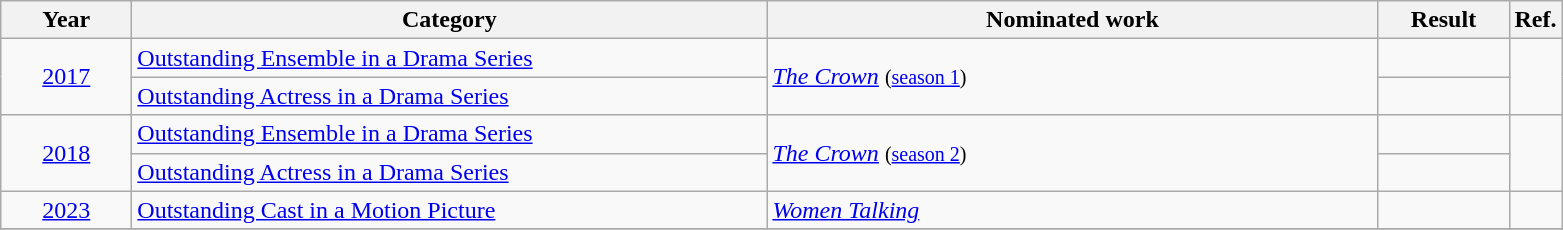<table class=wikitable>
<tr>
<th scope="col" style="width:5em;">Year</th>
<th scope="col" style="width:26em;">Category</th>
<th scope="col" style="width:25em;">Nominated work</th>
<th scope="col" style="width:5em;">Result</th>
<th>Ref.</th>
</tr>
<tr>
<td style="text-align:center;", rowspan="2"><a href='#'>2017</a></td>
<td><a href='#'>Outstanding Ensemble in a Drama Series</a></td>
<td rowspan="2"><em><a href='#'>The Crown</a></em> <small> (<a href='#'>season 1</a>) </small></td>
<td></td>
<td style="text-align:center;", rowspan="2"></td>
</tr>
<tr>
<td><a href='#'>Outstanding Actress in a Drama Series</a></td>
<td></td>
</tr>
<tr>
<td style="text-align:center;", rowspan="2"><a href='#'>2018</a></td>
<td><a href='#'>Outstanding Ensemble in a Drama Series</a></td>
<td rowspan=2><em><a href='#'>The Crown</a></em> <small> (<a href='#'>season 2</a>) </small></td>
<td></td>
<td style="text-align:center;", rowspan="2"></td>
</tr>
<tr>
<td><a href='#'>Outstanding Actress in a Drama Series</a></td>
<td></td>
</tr>
<tr>
<td style="text-align:center;"><a href='#'>2023</a></td>
<td><a href='#'>Outstanding Cast in a Motion Picture</a></td>
<td><em><a href='#'>Women Talking</a></em></td>
<td></td>
<td style="text-align:center;"></td>
</tr>
<tr>
</tr>
</table>
